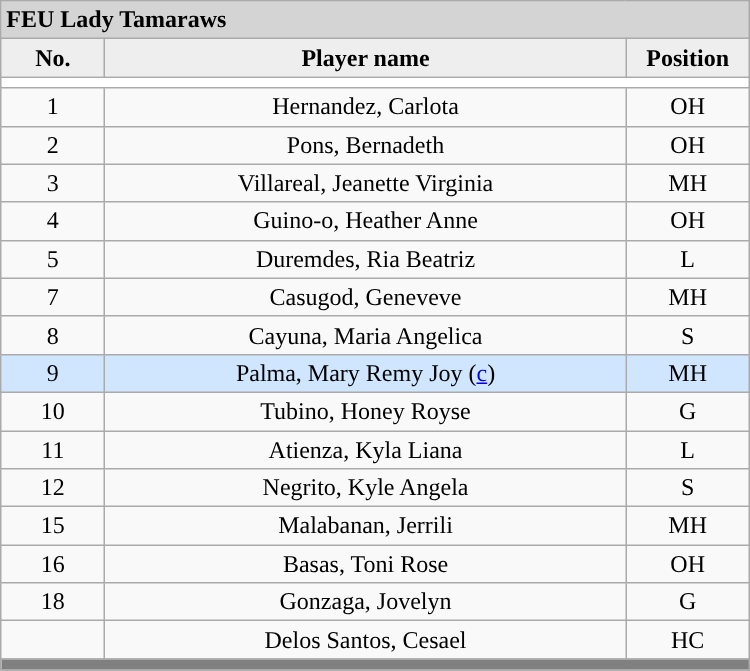<table class='wikitable mw-collapsible mw-collapsed' style='text-align: center; width: 500px; border: none;'>
<tr>
<th style="background:#D4D4D4; text-align:left;" colspan=3> FEU Lady Tamaraws</th>
</tr>
<tr style="background:#EEEEEE; font-weight:bold;">
<td width=10%>No.</td>
<td width=50%>Player name</td>
<td width=10%>Position</td>
</tr>
<tr style="background:#FFFFFF;">
<td colspan=3 align=center></td>
</tr>
<tr>
<td align=center>1</td>
<td>Hernandez, Carlota</td>
<td align=center>OH</td>
</tr>
<tr>
<td align=center>2</td>
<td>Pons, Bernadeth</td>
<td align=center>OH</td>
</tr>
<tr>
<td align=center>3</td>
<td>Villareal, Jeanette Virginia</td>
<td align=center>MH</td>
</tr>
<tr>
<td align=center>4</td>
<td>Guino-o, Heather Anne</td>
<td align=center>OH</td>
</tr>
<tr>
<td align=center>5</td>
<td>Duremdes, Ria Beatriz</td>
<td align=center>L</td>
</tr>
<tr>
<td align=center>7</td>
<td>Casugod, Geneveve</td>
<td align=center>MH</td>
</tr>
<tr>
<td align=center>8</td>
<td>Cayuna, Maria Angelica</td>
<td align=center>S</td>
</tr>
<tr style="background: #D0E6FF;">
<td align=center>9</td>
<td>Palma, Mary Remy Joy (<a href='#'>c</a>)</td>
<td align=center>MH</td>
</tr>
<tr>
<td align=center>10</td>
<td>Tubino, Honey Royse</td>
<td align=center>G</td>
</tr>
<tr>
<td align=center>11</td>
<td>Atienza, Kyla Liana</td>
<td align=center>L</td>
</tr>
<tr>
<td align=center>12</td>
<td>Negrito, Kyle Angela</td>
<td align=center>S</td>
</tr>
<tr>
<td align=center>15</td>
<td>Malabanan, Jerrili</td>
<td align=center>MH</td>
</tr>
<tr>
<td align=center>16</td>
<td>Basas, Toni Rose</td>
<td align=center>OH</td>
</tr>
<tr>
<td align=center>18</td>
<td>Gonzaga, Jovelyn</td>
<td align=center>G</td>
</tr>
<tr>
<td align=center></td>
<td>Delos Santos, Cesael</td>
<td align=center>HC</td>
</tr>
<tr>
<th style='background: grey;' colspan=3></th>
</tr>
</table>
